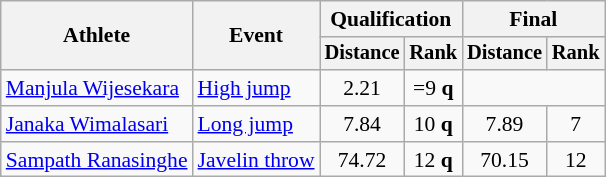<table class="wikitable" style="font-size:90%">
<tr>
<th rowspan=2>Athlete</th>
<th rowspan=2>Event</th>
<th colspan=2>Qualification</th>
<th colspan=2>Final</th>
</tr>
<tr style="font-size:95%">
<th>Distance</th>
<th>Rank</th>
<th>Distance</th>
<th>Rank</th>
</tr>
<tr align=center>
<td align=left><a href='#'>Manjula Wijesekara</a></td>
<td align=left><a href='#'>High jump</a></td>
<td>2.21</td>
<td>=9 <strong>q</strong></td>
<td colspan=2></td>
</tr>
<tr align=center>
<td align=left><a href='#'>Janaka Wimalasari</a></td>
<td align=left><a href='#'>Long jump</a></td>
<td>7.84</td>
<td>10 <strong>q</strong></td>
<td>7.89</td>
<td>7</td>
</tr>
<tr align=center>
<td align=left><a href='#'>Sampath Ranasinghe</a></td>
<td align=left><a href='#'>Javelin throw</a></td>
<td>74.72</td>
<td>12 <strong>q</strong></td>
<td>70.15</td>
<td>12</td>
</tr>
</table>
